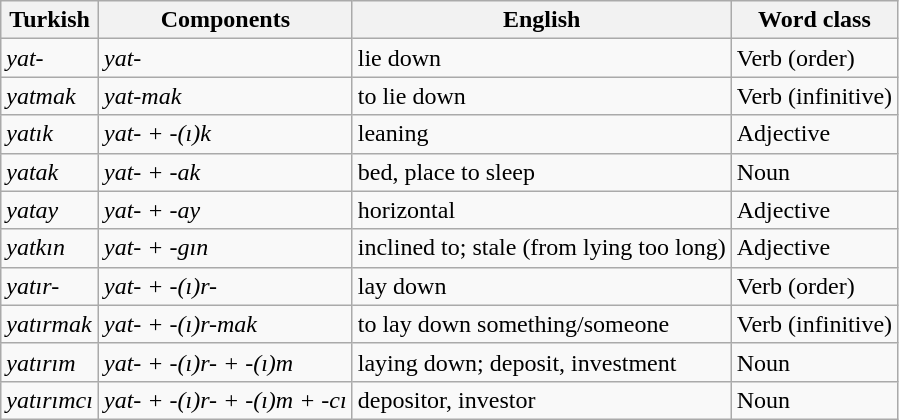<table class="wikitable">
<tr>
<th>Turkish</th>
<th>Components</th>
<th>English</th>
<th>Word class</th>
</tr>
<tr>
<td><em>yat-</em></td>
<td><em>yat-</em></td>
<td>lie down</td>
<td>Verb (order)</td>
</tr>
<tr>
<td><em>yatmak</em></td>
<td><em>yat-mak</em></td>
<td>to lie down</td>
<td>Verb (infinitive)</td>
</tr>
<tr>
<td><em>yatık</em></td>
<td><em>yat- + -(ı)k</em></td>
<td>leaning</td>
<td>Adjective</td>
</tr>
<tr>
<td><em>yatak</em></td>
<td><em>yat- + -ak</em></td>
<td>bed, place to sleep</td>
<td>Noun</td>
</tr>
<tr>
<td><em>yatay</em></td>
<td><em>yat- + -ay</em></td>
<td>horizontal</td>
<td>Adjective</td>
</tr>
<tr>
<td><em>yatkın</em></td>
<td><em>yat- + -gın</em></td>
<td>inclined to; stale (from lying too long)</td>
<td>Adjective</td>
</tr>
<tr>
<td><em>yatır-</em></td>
<td><em>yat- + -(ı)r-</em></td>
<td>lay down</td>
<td>Verb (order)</td>
</tr>
<tr>
<td><em>yatırmak</em></td>
<td><em>yat- + -(ı)r-mak</em></td>
<td>to lay down something/someone</td>
<td>Verb (infinitive)</td>
</tr>
<tr>
<td><em>yatırım</em></td>
<td><em>yat- + -(ı)r- + -(ı)m</em></td>
<td>laying down; deposit, investment</td>
<td>Noun</td>
</tr>
<tr>
<td><em>yatırımcı</em></td>
<td><em>yat- + -(ı)r- + -(ı)m + -cı</em></td>
<td>depositor, investor</td>
<td>Noun</td>
</tr>
</table>
